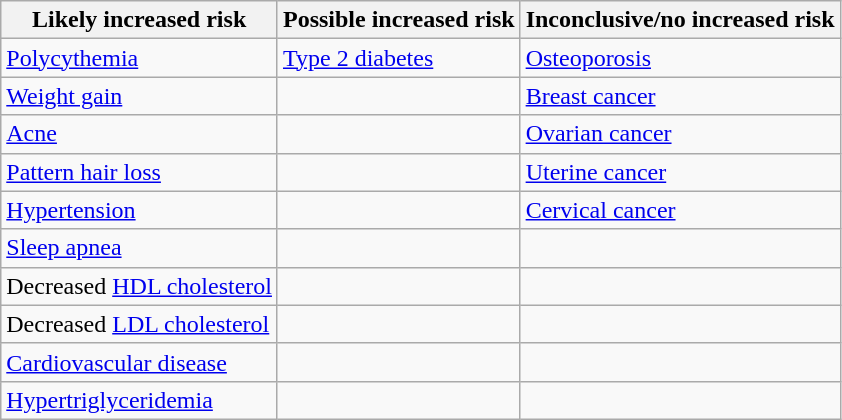<table class="wikitable">
<tr>
<th>Likely increased risk</th>
<th>Possible increased risk</th>
<th>Inconclusive/no increased risk</th>
</tr>
<tr>
<td><a href='#'>Polycythemia</a></td>
<td><a href='#'>Type 2 diabetes</a></td>
<td><a href='#'>Osteoporosis</a></td>
</tr>
<tr>
<td><a href='#'>Weight gain</a></td>
<td></td>
<td><a href='#'>Breast cancer</a></td>
</tr>
<tr>
<td><a href='#'>Acne</a></td>
<td></td>
<td><a href='#'>Ovarian cancer</a></td>
</tr>
<tr>
<td><a href='#'>Pattern hair loss</a></td>
<td></td>
<td><a href='#'>Uterine cancer</a></td>
</tr>
<tr>
<td><a href='#'>Hypertension</a></td>
<td></td>
<td><a href='#'>Cervical cancer</a></td>
</tr>
<tr>
<td><a href='#'>Sleep apnea</a></td>
<td></td>
<td></td>
</tr>
<tr>
<td>Decreased <a href='#'>HDL cholesterol</a></td>
<td></td>
<td></td>
</tr>
<tr>
<td>Decreased <a href='#'>LDL cholesterol</a></td>
<td></td>
<td></td>
</tr>
<tr>
<td><a href='#'>Cardiovascular disease</a></td>
<td></td>
<td></td>
</tr>
<tr>
<td><a href='#'>Hypertriglyceridemia</a></td>
<td></td>
<td></td>
</tr>
</table>
